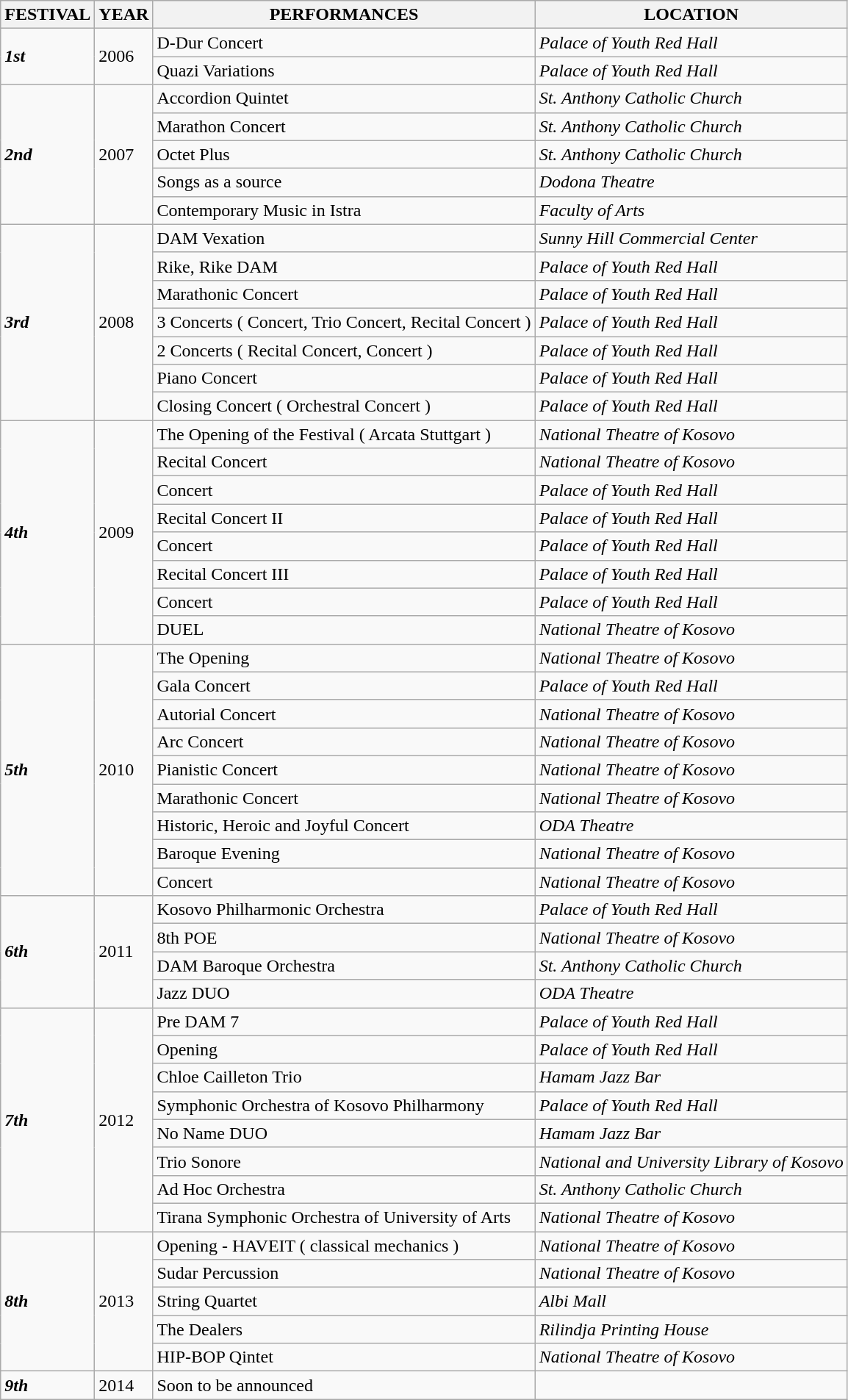<table class="wikitable">
<tr>
<th>FESTIVAL</th>
<th>YEAR</th>
<th>PERFORMANCES</th>
<th>LOCATION</th>
</tr>
<tr>
<td rowspan="2"><strong><em>1st</em></strong></td>
<td rowspan="2">2006</td>
<td>D-Dur Concert</td>
<td><em>Palace of Youth Red Hall</em></td>
</tr>
<tr>
<td>Quazi Variations</td>
<td><em>Palace of Youth Red Hall</em></td>
</tr>
<tr>
<td rowspan="5"><strong><em>2nd</em></strong></td>
<td rowspan="5">2007</td>
<td>Accordion Quintet</td>
<td><em>St. Anthony Catholic Church</em></td>
</tr>
<tr>
<td>Marathon Concert</td>
<td><em>St. Anthony Catholic Church</em></td>
</tr>
<tr>
<td>Octet Plus</td>
<td><em>St. Anthony Catholic Church</em></td>
</tr>
<tr>
<td>Songs as a source</td>
<td><em>Dodona Theatre</em></td>
</tr>
<tr>
<td>Contemporary Music in Istra</td>
<td><em>Faculty of Arts</em></td>
</tr>
<tr>
<td rowspan="7"><strong><em>3rd</em></strong></td>
<td rowspan="7">2008</td>
<td>DAM Vexation</td>
<td><em>Sunny Hill Commercial Center</em></td>
</tr>
<tr>
<td>Rike, Rike DAM</td>
<td><em>Palace of Youth Red Hall</em></td>
</tr>
<tr>
<td>Marathonic Concert</td>
<td><em>Palace of Youth Red Hall</em></td>
</tr>
<tr>
<td>3 Concerts ( Concert, Trio Concert, Recital Concert )</td>
<td><em>Palace of Youth Red Hall</em></td>
</tr>
<tr>
<td>2 Concerts ( Recital Concert, Concert )</td>
<td><em>Palace of Youth Red Hall</em></td>
</tr>
<tr>
<td>Piano Concert</td>
<td><em>Palace of Youth Red Hall</em></td>
</tr>
<tr>
<td>Closing Concert ( Orchestral Concert )</td>
<td><em>Palace of Youth Red Hall</em></td>
</tr>
<tr>
<td rowspan="8"><strong><em>4th</em></strong></td>
<td rowspan="8">2009</td>
<td>The Opening of the Festival ( Arcata Stuttgart )</td>
<td><em>National Theatre of Kosovo</em></td>
</tr>
<tr>
<td>Recital Concert</td>
<td><em>National Theatre of Kosovo</em></td>
</tr>
<tr>
<td>Concert</td>
<td><em>Palace of Youth Red Hall</em></td>
</tr>
<tr>
<td>Recital Concert II</td>
<td><em>Palace of Youth Red Hall</em></td>
</tr>
<tr>
<td>Concert</td>
<td><em>Palace of Youth Red Hall</em></td>
</tr>
<tr>
<td>Recital Concert III</td>
<td><em>Palace of Youth Red Hall</em></td>
</tr>
<tr>
<td>Concert</td>
<td><em>Palace of Youth Red Hall</em></td>
</tr>
<tr>
<td>DUEL</td>
<td><em>National Theatre of Kosovo</em></td>
</tr>
<tr>
<td rowspan="9"><strong><em>5th</em></strong></td>
<td rowspan="9">2010</td>
<td>The Opening</td>
<td><em>National Theatre of Kosovo</em></td>
</tr>
<tr>
<td>Gala Concert</td>
<td><em>Palace of Youth Red Hall</em></td>
</tr>
<tr>
<td>Autorial Concert</td>
<td><em>National Theatre of Kosovo</em></td>
</tr>
<tr>
<td>Arc Concert</td>
<td><em>National Theatre of Kosovo</em></td>
</tr>
<tr>
<td>Pianistic Concert</td>
<td><em>National Theatre of Kosovo</em></td>
</tr>
<tr>
<td>Marathonic Concert</td>
<td><em>National Theatre of Kosovo</em></td>
</tr>
<tr>
<td>Historic, Heroic and Joyful Concert</td>
<td><em>ODA Theatre</em></td>
</tr>
<tr>
<td>Baroque Evening</td>
<td><em>National Theatre of Kosovo</em></td>
</tr>
<tr>
<td>Concert</td>
<td><em>National Theatre of Kosovo</em></td>
</tr>
<tr>
<td rowspan="4"><strong><em>6th</em></strong></td>
<td rowspan="4">2011</td>
<td>Kosovo Philharmonic Orchestra</td>
<td><em>Palace of Youth Red Hall</em></td>
</tr>
<tr>
<td>8th POE</td>
<td><em>National Theatre of Kosovo</em></td>
</tr>
<tr>
<td>DAM Baroque Orchestra</td>
<td><em>St. Anthony Catholic Church</em></td>
</tr>
<tr>
<td>Jazz DUO</td>
<td><em>ODA Theatre</em></td>
</tr>
<tr>
<td rowspan="8"><strong><em>7th</em></strong></td>
<td rowspan="8">2012</td>
<td>Pre DAM 7</td>
<td><em>Palace of Youth Red Hall</em></td>
</tr>
<tr>
<td>Opening</td>
<td><em>Palace of Youth Red Hall</em></td>
</tr>
<tr>
<td>Chloe Cailleton Trio</td>
<td><em>Hamam Jazz Bar</em></td>
</tr>
<tr>
<td>Symphonic Orchestra of Kosovo Philharmony</td>
<td><em>Palace of Youth Red Hall</em></td>
</tr>
<tr>
<td>No Name DUO</td>
<td><em>Hamam Jazz Bar</em></td>
</tr>
<tr>
<td>Trio Sonore</td>
<td><em>National and University Library of Kosovo</em></td>
</tr>
<tr>
<td>Ad Hoc Orchestra</td>
<td><em>St. Anthony Catholic Church</em></td>
</tr>
<tr>
<td>Tirana Symphonic Orchestra of University of Arts</td>
<td><em>National Theatre of Kosovo</em></td>
</tr>
<tr>
<td rowspan="5"><strong><em>8th</em></strong></td>
<td rowspan="5">2013</td>
<td>Opening - HAVEIT ( classical mechanics )</td>
<td><em>National Theatre of Kosovo</em></td>
</tr>
<tr>
<td>Sudar Percussion</td>
<td><em>National Theatre of Kosovo</em></td>
</tr>
<tr>
<td>String Quartet</td>
<td><em>Albi Mall</em></td>
</tr>
<tr>
<td>The Dealers</td>
<td><em>Rilindja Printing House</em></td>
</tr>
<tr>
<td>HIP-BOP Qintet</td>
<td><em>National Theatre of Kosovo</em></td>
</tr>
<tr>
<td><strong><em>9th</em></strong></td>
<td>2014</td>
<td>Soon to be announced</td>
<td></td>
</tr>
</table>
